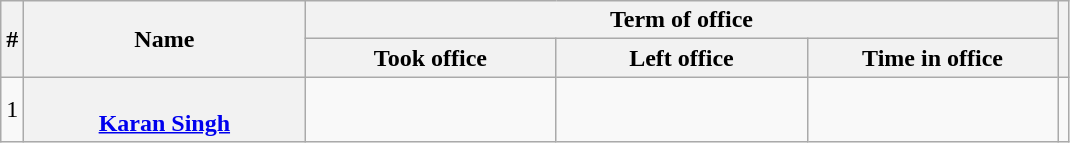<table class="wikitable sortable plainrowheaders" style="text-align:center;">
<tr>
<th scope="col" rowspan="2">#</th>
<th scope="col" rowspan="2" width="180px">Name</th>
<th scope="col" colspan="3">Term of office</th>
<th scope="col" rowspan="2"></th>
</tr>
<tr>
<th scope="col" width="160px">Took office</th>
<th scope="col" width="160px">Left office</th>
<th scope="col" width="160px">Time in office</th>
</tr>
<tr>
<td>1</td>
<th scope="row"><br><strong><a href='#'>Karan Singh</a></strong></th>
<td></td>
<td></td>
<td></td>
<td></td>
</tr>
</table>
